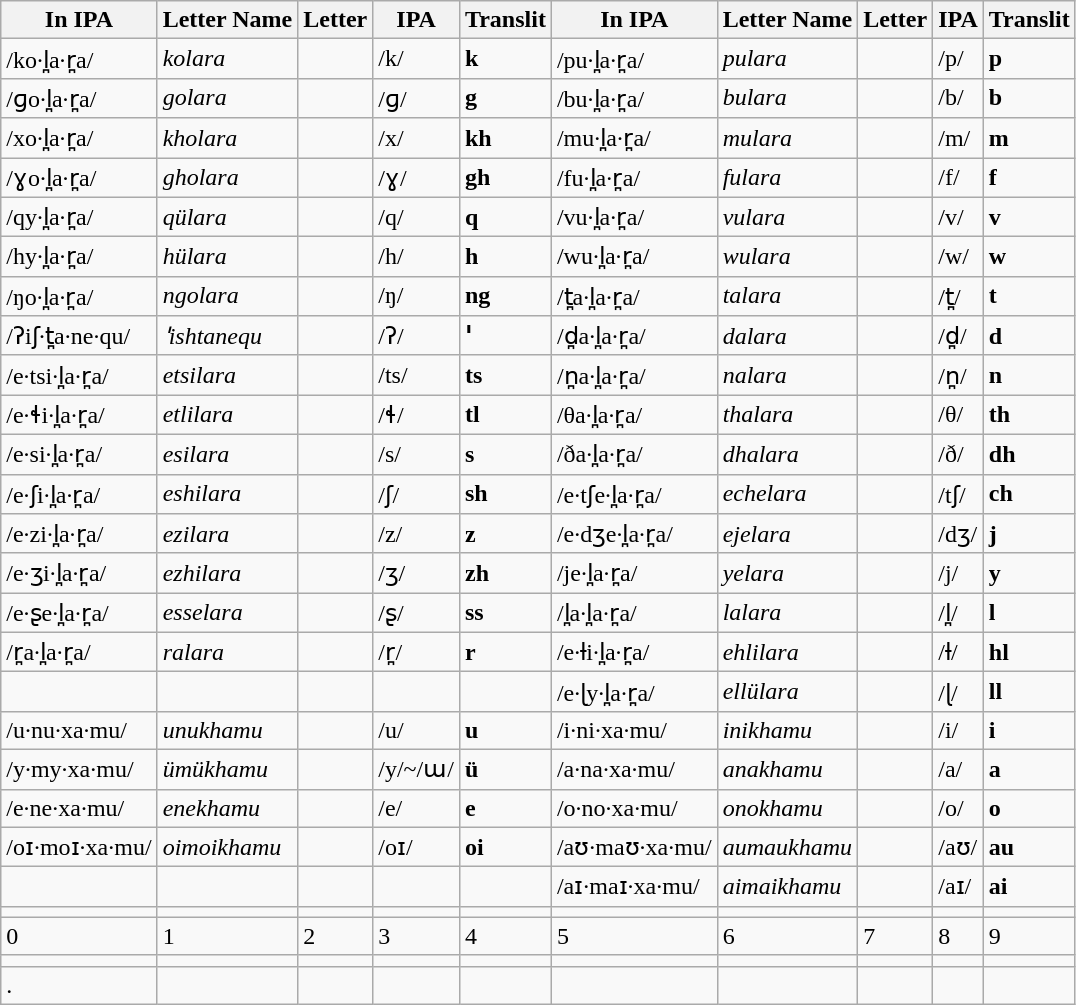<table class="wikitable">
<tr>
<th>In IPA</th>
<th>Letter Name</th>
<th>Letter</th>
<th>IPA</th>
<th>Translit</th>
<th>In IPA</th>
<th>Letter Name</th>
<th>Letter</th>
<th>IPA</th>
<th>Translit</th>
</tr>
<tr>
<td>/ko·l̪a·r̪a/</td>
<td><em>kolara</em></td>
<td></td>
<td>/k/</td>
<td><strong>k</strong></td>
<td>/pu·l̪a·r̪a/</td>
<td><em>pulara</em></td>
<td></td>
<td>/p/</td>
<td><strong>p</strong></td>
</tr>
<tr>
<td>/ɡo·l̪a·r̪a/</td>
<td><em>golara</em></td>
<td></td>
<td>/ɡ/</td>
<td><strong>g</strong></td>
<td>/bu·l̪a·r̪a/</td>
<td><em>bulara</em></td>
<td></td>
<td>/b/</td>
<td><strong>b</strong></td>
</tr>
<tr>
<td>/xo·l̪a·r̪a/</td>
<td><em>kholara</em></td>
<td></td>
<td>/x/</td>
<td><strong>kh</strong></td>
<td>/mu·l̪a·r̪a/</td>
<td><em>mulara</em></td>
<td></td>
<td>/m/</td>
<td><strong>m</strong></td>
</tr>
<tr>
<td>/ɣo·l̪a·r̪a/</td>
<td><em>gholara</em></td>
<td></td>
<td>/ɣ/</td>
<td><strong>gh</strong></td>
<td>/fu·l̪a·r̪a/</td>
<td><em>fulara</em></td>
<td></td>
<td>/f/</td>
<td><strong>f</strong></td>
</tr>
<tr>
<td>/qy·l̪a·r̪a/</td>
<td><em>qülara</em></td>
<td></td>
<td>/q/</td>
<td><strong>q</strong></td>
<td>/vu·l̪a·r̪a/</td>
<td><em>vulara</em></td>
<td></td>
<td>/v/</td>
<td><strong>v</strong></td>
</tr>
<tr>
<td>/hy·l̪a·r̪a/</td>
<td><em>hülara</em></td>
<td></td>
<td>/h/</td>
<td><strong>h</strong></td>
<td>/wu·l̪a·r̪a/</td>
<td><em>wulara</em></td>
<td></td>
<td>/w/</td>
<td><strong>w</strong></td>
</tr>
<tr>
<td>/ŋo·l̪a·r̪a/</td>
<td><em>ngolara</em></td>
<td></td>
<td>/ŋ/</td>
<td><strong>ng</strong></td>
<td>/t̪a·l̪a·r̪a/</td>
<td><em>talara</em></td>
<td></td>
<td>/t̪/</td>
<td><strong>t</strong></td>
</tr>
<tr>
<td>/ʔiʃ·t̪a·ne·qu/</td>
<td><em>ꞌishtanequ</em></td>
<td></td>
<td>/ʔ/</td>
<td><strong>ꞌ</strong></td>
<td>/d̪a·l̪a·r̪a/</td>
<td><em>dalara</em></td>
<td></td>
<td>/d̪/</td>
<td><strong>d</strong></td>
</tr>
<tr>
<td>/e·tsi·l̪a·r̪a/</td>
<td><em>etsilara</em></td>
<td></td>
<td>/ts/</td>
<td><strong>ts</strong></td>
<td>/n̪a·l̪a·r̪a/</td>
<td><em>nalara</em></td>
<td></td>
<td>/n̪/</td>
<td><strong>n</strong></td>
</tr>
<tr>
<td>/e·ɬi·l̪a·r̪a/</td>
<td><em>etlilara</em></td>
<td></td>
<td>/ɬ/</td>
<td><strong>tl</strong></td>
<td>/θa·l̪a·r̪a/</td>
<td><em>thalara</em></td>
<td></td>
<td>/θ/</td>
<td><strong>th</strong></td>
</tr>
<tr>
<td>/e·si·l̪a·r̪a/</td>
<td><em>esilara</em></td>
<td></td>
<td>/s/</td>
<td><strong>s</strong></td>
<td>/ða·l̪a·r̪a/</td>
<td><em>dhalara</em></td>
<td></td>
<td>/ð/</td>
<td><strong>dh</strong></td>
</tr>
<tr>
<td>/e·ʃi·l̪a·r̪a/</td>
<td><em>eshilara</em></td>
<td></td>
<td>/ʃ/</td>
<td><strong>sh</strong></td>
<td>/e·tʃe·l̪a·r̪a/</td>
<td><em>echelara</em></td>
<td></td>
<td>/tʃ/</td>
<td><strong>ch</strong></td>
</tr>
<tr>
<td>/e·zi·l̪a·r̪a/</td>
<td><em>ezilara</em></td>
<td></td>
<td>/z/</td>
<td><strong>z</strong></td>
<td>/e·dʒe·l̪a·r̪a/</td>
<td><em>ejelara</em></td>
<td></td>
<td>/dʒ/</td>
<td><strong>j</strong></td>
</tr>
<tr>
<td>/e·ʒi·l̪a·r̪a/</td>
<td><em>ezhilara</em></td>
<td></td>
<td>/ʒ/</td>
<td><strong>zh</strong></td>
<td>/je·l̪a·r̪a/</td>
<td><em>yelara</em></td>
<td></td>
<td>/j/</td>
<td><strong>y</strong></td>
</tr>
<tr>
<td>/e·ʂe·l̪a·r̪a/</td>
<td><em>esselara</em></td>
<td></td>
<td>/ʂ/</td>
<td><strong>ss</strong></td>
<td>/l̪a·l̪a·r̪a/</td>
<td><em>lalara</em></td>
<td></td>
<td>/l̪/</td>
<td><strong>l</strong></td>
</tr>
<tr>
<td>/r̪a·l̪a·r̪a/</td>
<td><em>ralara</em></td>
<td></td>
<td>/r̪/</td>
<td><strong>r</strong></td>
<td>/e·ƚi·l̪a·r̪a/</td>
<td><em>ehlilara</em></td>
<td></td>
<td>/ƚ/</td>
<td><strong>hl</strong></td>
</tr>
<tr>
<td></td>
<td></td>
<td></td>
<td></td>
<td></td>
<td>/e·ɭy·l̪a·r̪a/</td>
<td><em>ellülara</em></td>
<td></td>
<td>/ɭ/</td>
<td><strong>ll</strong></td>
</tr>
<tr>
<td>/u·nu·xa·mu/</td>
<td><em>unukhamu</em></td>
<td></td>
<td>/u/</td>
<td><strong>u</strong></td>
<td>/i·ni·xa·mu/</td>
<td><em>inikhamu</em></td>
<td></td>
<td>/i/</td>
<td><strong>i</strong></td>
</tr>
<tr>
<td>/y·my·xa·mu/</td>
<td><em>ümükhamu</em></td>
<td></td>
<td>/y/~/ɯ/</td>
<td><strong>ü</strong></td>
<td>/a·na·xa·mu/</td>
<td><em>anakhamu</em></td>
<td></td>
<td>/a/</td>
<td><strong>a</strong></td>
</tr>
<tr>
<td>/e·ne·xa·mu/</td>
<td><em>enekhamu</em></td>
<td></td>
<td>/e/</td>
<td><strong>e</strong></td>
<td>/o·no·xa·mu/</td>
<td><em>onokhamu</em></td>
<td></td>
<td>/o/</td>
<td><strong>o</strong></td>
</tr>
<tr>
<td>/oɪ·moɪ·xa·mu/</td>
<td><em>oimoikhamu</em></td>
<td></td>
<td>/oɪ/</td>
<td><strong>oi</strong></td>
<td>/aʊ·maʊ·xa·mu/</td>
<td><em>aumaukhamu</em></td>
<td></td>
<td>/aʊ/</td>
<td><strong>au</strong></td>
</tr>
<tr>
<td></td>
<td></td>
<td></td>
<td></td>
<td></td>
<td>/aɪ·maɪ·xa·mu/</td>
<td><em>aimaikhamu</em></td>
<td></td>
<td>/aɪ/</td>
<td><strong>ai</strong></td>
</tr>
<tr>
<td></td>
<td></td>
<td></td>
<td></td>
<td></td>
<td></td>
<td></td>
<td></td>
<td></td>
<td></td>
</tr>
<tr>
<td>0</td>
<td>1</td>
<td>2</td>
<td>3</td>
<td>4</td>
<td>5</td>
<td>6</td>
<td>7</td>
<td>8</td>
<td>9</td>
</tr>
<tr>
<td></td>
<td></td>
<td></td>
<td></td>
<td></td>
<td></td>
<td></td>
<td></td>
<td></td>
<td></td>
</tr>
<tr>
<td>.</td>
<td></td>
<td></td>
<td></td>
<td></td>
<td></td>
<td></td>
<td></td>
<td></td>
<td></td>
</tr>
</table>
